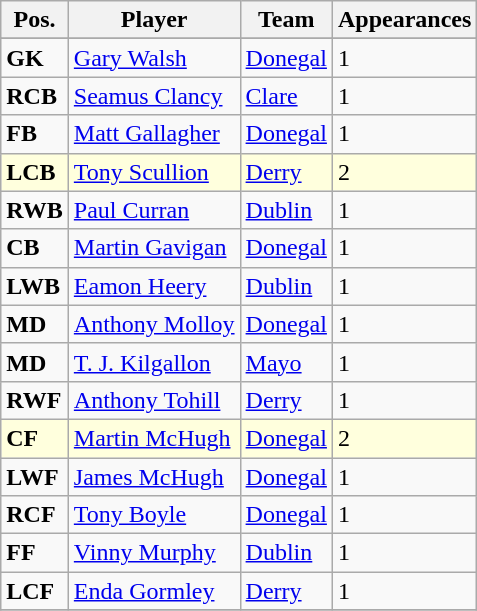<table class="wikitable">
<tr>
<th>Pos.</th>
<th>Player</th>
<th>Team</th>
<th>Appearances</th>
</tr>
<tr>
</tr>
<tr>
<td><strong>GK </strong></td>
<td> <a href='#'>Gary Walsh</a></td>
<td><a href='#'>Donegal</a></td>
<td>1</td>
</tr>
<tr>
<td><strong>RCB</strong></td>
<td> <a href='#'>Seamus Clancy</a></td>
<td><a href='#'>Clare</a></td>
<td>1</td>
</tr>
<tr>
<td><strong>FB</strong></td>
<td> <a href='#'>Matt Gallagher</a></td>
<td><a href='#'>Donegal</a></td>
<td>1</td>
</tr>
<tr bgcolor=#FFFFDD>
<td><strong>LCB</strong></td>
<td> <a href='#'>Tony Scullion</a></td>
<td><a href='#'>Derry</a></td>
<td>2</td>
</tr>
<tr>
<td><strong>RWB</strong></td>
<td> <a href='#'>Paul Curran</a></td>
<td><a href='#'>Dublin</a></td>
<td>1</td>
</tr>
<tr>
<td><strong>CB</strong></td>
<td> <a href='#'>Martin Gavigan</a></td>
<td><a href='#'>Donegal</a></td>
<td>1</td>
</tr>
<tr>
<td><strong>LWB</strong></td>
<td> <a href='#'>Eamon Heery</a></td>
<td><a href='#'>Dublin</a></td>
<td>1</td>
</tr>
<tr>
<td><strong>MD </strong></td>
<td> <a href='#'>Anthony Molloy</a></td>
<td><a href='#'>Donegal</a></td>
<td>1</td>
</tr>
<tr>
<td><strong>MD </strong></td>
<td> <a href='#'>T. J. Kilgallon</a></td>
<td><a href='#'>Mayo</a></td>
<td>1</td>
</tr>
<tr>
<td><strong>RWF</strong></td>
<td> <a href='#'>Anthony Tohill</a></td>
<td><a href='#'>Derry</a></td>
<td>1</td>
</tr>
<tr bgcolor=#FFFFDD>
<td><strong>CF</strong></td>
<td> <a href='#'>Martin McHugh</a></td>
<td><a href='#'>Donegal</a></td>
<td>2</td>
</tr>
<tr>
<td><strong>LWF</strong></td>
<td> <a href='#'>James McHugh</a></td>
<td><a href='#'>Donegal</a></td>
<td>1</td>
</tr>
<tr>
<td><strong>RCF </strong></td>
<td> <a href='#'>Tony Boyle</a></td>
<td><a href='#'>Donegal</a></td>
<td>1</td>
</tr>
<tr>
<td><strong>FF</strong></td>
<td> <a href='#'>Vinny Murphy</a></td>
<td><a href='#'>Dublin</a></td>
<td>1</td>
</tr>
<tr>
<td><strong>LCF</strong></td>
<td> <a href='#'>Enda Gormley</a></td>
<td><a href='#'>Derry</a></td>
<td>1</td>
</tr>
<tr>
</tr>
</table>
